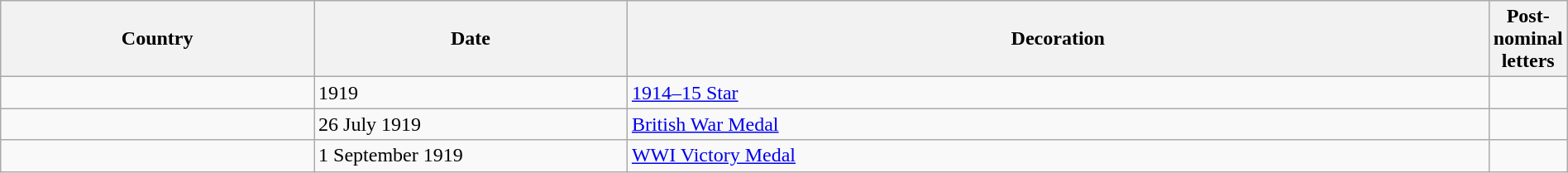<table class="wikitable" style="width:100%;">
<tr>
<th style="width:20%;">Country</th>
<th style="width:20%;">Date</th>
<th style="width:55%;">Decoration</th>
<th style="width:5%;">Post-nominal letters</th>
</tr>
<tr>
<td></td>
<td>1919</td>
<td><a href='#'>1914–15 Star</a></td>
<td></td>
</tr>
<tr>
<td></td>
<td>26 July 1919</td>
<td><a href='#'>British War Medal</a></td>
<td></td>
</tr>
<tr>
<td></td>
<td>1 September 1919</td>
<td><a href='#'>WWI Victory Medal</a></td>
<td></td>
</tr>
</table>
